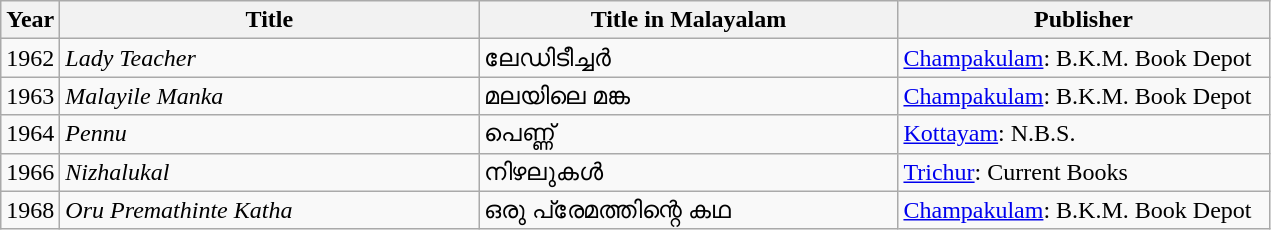<table class="wikitable">
<tr>
<th>Year</th>
<th ! style=width:17em>Title</th>
<th ! style=width:17em>Title in Malayalam</th>
<th ! style=width:15em>Publisher</th>
</tr>
<tr>
<td>1962</td>
<td><em>Lady Teacher</em></td>
<td>ലേഡിടീച്ചർ</td>
<td><a href='#'>Champakulam</a>: B.K.M. Book Depot</td>
</tr>
<tr>
<td>1963</td>
<td><em>Malayile Manka</em></td>
<td>മലയിലെ മങ്ക</td>
<td><a href='#'>Champakulam</a>: B.K.M. Book Depot</td>
</tr>
<tr>
<td>1964</td>
<td><em>Pennu</em></td>
<td>പെണ്ണ്‌</td>
<td><a href='#'>Kottayam</a>: N.B.S.</td>
</tr>
<tr>
<td>1966</td>
<td><em>Nizhalukal</em></td>
<td>നിഴലുകൾ</td>
<td><a href='#'>Trichur</a>: Current Books</td>
</tr>
<tr>
<td>1968</td>
<td><em>Oru Premathinte Katha</em></td>
<td>ഒരു പ്രേമത്തിന്റെ കഥ</td>
<td><a href='#'>Champakulam</a>: B.K.M. Book Depot</td>
</tr>
</table>
